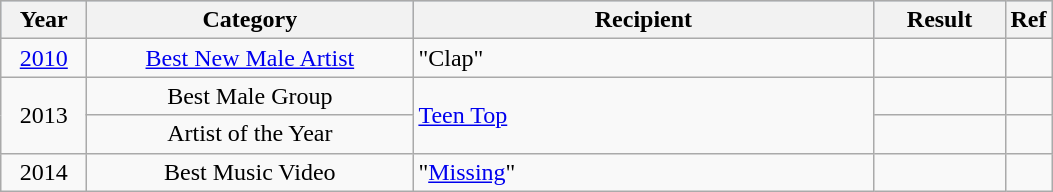<table class="wikitable">
<tr style="background:#B0C4DE;">
<th style="width:50px;">Year</th>
<th style="width:210px;">Category</th>
<th style="width:300px;">Recipient</th>
<th style="width:80px;">Result</th>
<th>Ref</th>
</tr>
<tr>
<td align="center" rowspan="1"><a href='#'>2010</a></td>
<td align="center"><a href='#'>Best New Male Artist</a></td>
<td>"Clap"</td>
<td></td>
<td></td>
</tr>
<tr>
<td align="center" rowspan="2">2013</td>
<td align="center">Best Male Group</td>
<td rowspan="2"><a href='#'>Teen Top</a></td>
<td></td>
<td></td>
</tr>
<tr>
<td align="center">Artist of the Year</td>
<td></td>
<td></td>
</tr>
<tr>
<td align="center" rowspan="1">2014</td>
<td align="center">Best Music Video</td>
<td>"<a href='#'>Missing</a>"</td>
<td></td>
<td rowspan="1"></td>
</tr>
</table>
